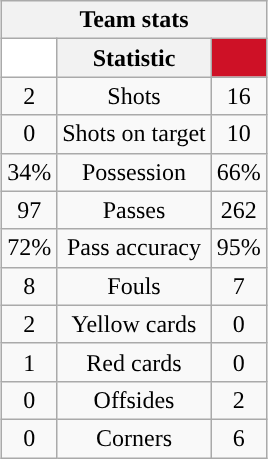<table class="wikitable" style="margin-left: auto; margin-right: auto; border: none; text-align:center;">
<tr>
<th colspan=3>Team stats</th>
</tr>
<tr>
<th style="background: #FFFFFF; color: #005293;"> <a href='#'></a></th>
<th>Statistic</th>
<th style="background: #CE1126; color: #FFFFFF;"> <a href='#'></a></th>
</tr>
<tr>
<td>2</td>
<td>Shots</td>
<td>16</td>
</tr>
<tr>
<td>0</td>
<td>Shots on target</td>
<td>10</td>
</tr>
<tr>
<td>34%</td>
<td>Possession</td>
<td>66%</td>
</tr>
<tr>
<td>97</td>
<td>Passes</td>
<td>262</td>
</tr>
<tr>
<td>72%</td>
<td>Pass accuracy</td>
<td>95%</td>
</tr>
<tr>
<td>8</td>
<td>Fouls</td>
<td>7</td>
</tr>
<tr>
<td>2</td>
<td>Yellow cards</td>
<td>0</td>
</tr>
<tr>
<td>1</td>
<td>Red cards</td>
<td>0</td>
</tr>
<tr>
<td>0</td>
<td>Offsides</td>
<td>2</td>
</tr>
<tr>
<td>0</td>
<td>Corners</td>
<td>6</td>
</tr>
</table>
